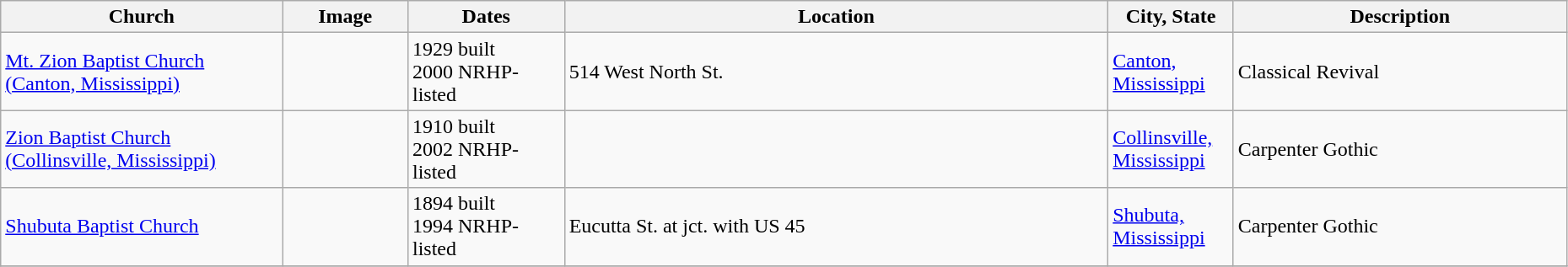<table class="wikitable sortable" style="width:98%">
<tr>
<th width = 18%><strong>Church</strong></th>
<th width = 8% class="unsortable"><strong>Image</strong></th>
<th width = 10%><strong>Dates</strong></th>
<th><strong>Location</strong></th>
<th width = 8%><strong>City, State</strong></th>
<th class="unsortable"><strong>Description</strong></th>
</tr>
<tr ->
<td><a href='#'>Mt. Zion Baptist Church (Canton, Mississippi)</a></td>
<td></td>
<td>1929 built<br>2000 NRHP-listed</td>
<td>514 West North St.<br><small></small></td>
<td><a href='#'>Canton, Mississippi</a></td>
<td>Classical Revival</td>
</tr>
<tr ->
<td><a href='#'>Zion Baptist Church (Collinsville, Mississippi)</a></td>
<td></td>
<td>1910 built<br>2002 NRHP-listed</td>
<td><small></small></td>
<td><a href='#'>Collinsville, Mississippi</a></td>
<td>Carpenter Gothic</td>
</tr>
<tr ->
<td><a href='#'>Shubuta Baptist Church</a></td>
<td></td>
<td>1894 built<br>1994 NRHP-listed</td>
<td>Eucutta St. at jct. with US 45<br><small></small></td>
<td><a href='#'>Shubuta, Mississippi</a></td>
<td>Carpenter Gothic</td>
</tr>
<tr ->
</tr>
</table>
